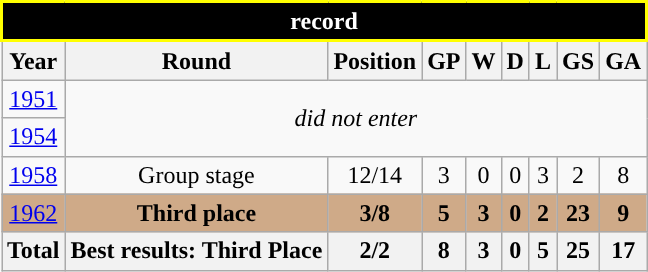<table class="wikitable" style="text-align: center;">
<tr>
<th colspan=9 style="background: #000000; color: #FFFFFF; border:2px solid #FFFF00;"><a href='#'></a> record</th>
</tr>
<tr>
<th>Year</th>
<th>Round</th>
<th>Position</th>
<th>GP</th>
<th>W</th>
<th>D</th>
<th>L</th>
<th>GS</th>
<th>GA</th>
</tr>
<tr>
<td> <a href='#'>1951</a></td>
<td rowspan="2" colspan="8"><em>did not enter</em></td>
</tr>
<tr>
<td> <a href='#'>1954</a></td>
</tr>
<tr>
<td> <a href='#'>1958</a></td>
<td>Group stage</td>
<td>12/14</td>
<td>3</td>
<td>0</td>
<td>0</td>
<td>3</td>
<td>2</td>
<td>8</td>
</tr>
<tr style="background:#cfaa88;">
<td> <a href='#'>1962</a></td>
<td><strong>Third place</strong></td>
<td><strong>3/8</strong></td>
<td><strong>5</strong></td>
<td><strong>3</strong></td>
<td><strong>0</strong></td>
<td><strong>2</strong></td>
<td><strong>23</strong></td>
<td><strong>9</strong></td>
</tr>
<tr>
<th><strong>Total</strong></th>
<th><strong>Best results: Third Place</strong></th>
<th><strong> 2/2</strong></th>
<th><strong>8</strong></th>
<th><strong>3</strong></th>
<th><strong>0</strong></th>
<th><strong>5</strong></th>
<th><strong>25</strong></th>
<th><strong>17</strong></th>
</tr>
</table>
